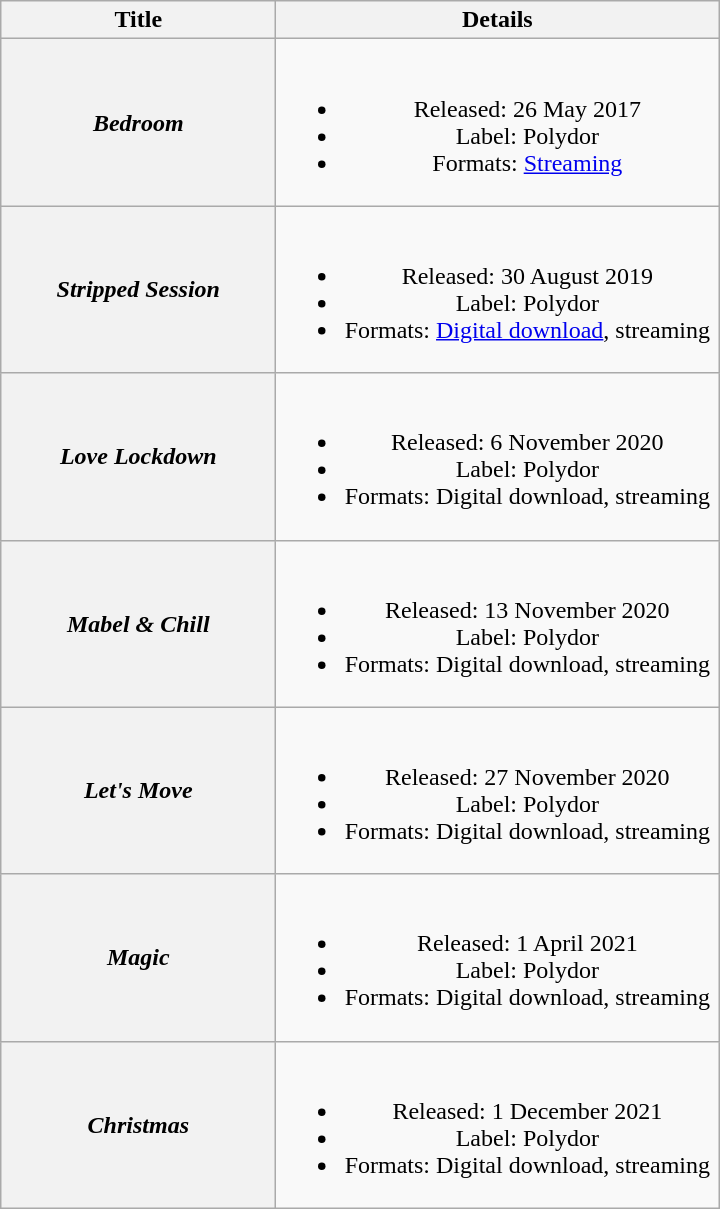<table class="wikitable plainrowheaders" style="text-align:center;">
<tr>
<th scope="col" style="width:11em;">Title</th>
<th scope="col" style="width:18em;">Details</th>
</tr>
<tr>
<th scope="row"><em>Bedroom</em></th>
<td><br><ul><li>Released: 26 May 2017</li><li>Label: Polydor</li><li>Formats: <a href='#'>Streaming</a></li></ul></td>
</tr>
<tr>
<th scope="row"><em>Stripped Session</em></th>
<td><br><ul><li>Released: 30 August 2019</li><li>Label: Polydor</li><li>Formats: <a href='#'>Digital download</a>, streaming</li></ul></td>
</tr>
<tr>
<th scope="row"><em>Love Lockdown</em></th>
<td><br><ul><li>Released: 6 November 2020</li><li>Label: Polydor</li><li>Formats: Digital download, streaming</li></ul></td>
</tr>
<tr>
<th scope="row"><em>Mabel & Chill</em></th>
<td><br><ul><li>Released: 13 November 2020</li><li>Label: Polydor</li><li>Formats: Digital download, streaming</li></ul></td>
</tr>
<tr>
<th scope="row"><em>Let's Move</em></th>
<td><br><ul><li>Released: 27 November 2020</li><li>Label: Polydor</li><li>Formats: Digital download, streaming</li></ul></td>
</tr>
<tr>
<th scope="row"><em>Magic</em></th>
<td><br><ul><li>Released: 1 April 2021</li><li>Label: Polydor</li><li>Formats: Digital download, streaming</li></ul></td>
</tr>
<tr>
<th scope="row"><em>Christmas</em></th>
<td><br><ul><li>Released: 1 December 2021</li><li>Label: Polydor</li><li>Formats: Digital download, streaming</li></ul></td>
</tr>
</table>
